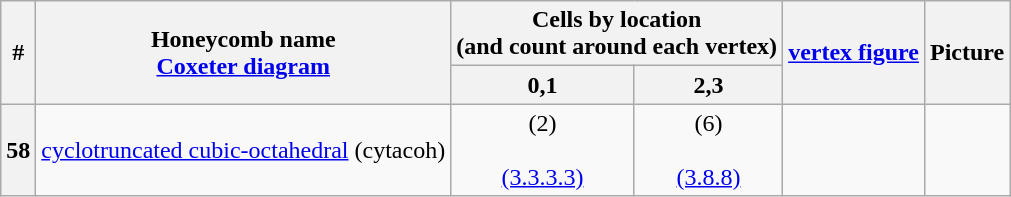<table class="wikitable">
<tr>
<th rowspan=2>#</th>
<th rowspan=2>Honeycomb name<br><a href='#'>Coxeter diagram</a><br></th>
<th colspan=2>Cells by location<br>(and count around each vertex)</th>
<th rowspan=2><a href='#'>vertex figure</a></th>
<th rowspan=2>Picture</th>
</tr>
<tr>
<th>0,1<br></th>
<th>2,3<br></th>
</tr>
<tr align=center>
<th>58</th>
<td><a href='#'>cyclotruncated cubic-octahedral</a> (cytacoh)<br></td>
<td>(2)<br><br><a href='#'>(3.3.3.3)</a></td>
<td>(6)<br><br><a href='#'>(3.8.8)</a></td>
<td></td>
<td></td>
</tr>
</table>
